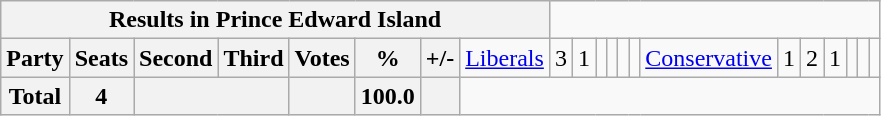<table class="wikitable">
<tr>
<th colspan=9>Results in Prince Edward Island</th>
</tr>
<tr>
<th colspan=2>Party</th>
<th>Seats</th>
<th>Second</th>
<th>Third</th>
<th>Votes</th>
<th>%</th>
<th>+/-<br></th>
<td><a href='#'>Liberals</a></td>
<td align="right">3</td>
<td align="right">1</td>
<td align="right"></td>
<td align="right"></td>
<td align="right"></td>
<td align="right"><br></td>
<td><a href='#'>Conservative</a></td>
<td align="right">1</td>
<td align="right">2</td>
<td align="right">1</td>
<td align="right"></td>
<td align="right"></td>
<td align="right"></td>
</tr>
<tr>
<th colspan="2">Total</th>
<th>4</th>
<th colspan="2"></th>
<th></th>
<th>100.0</th>
<th></th>
</tr>
</table>
